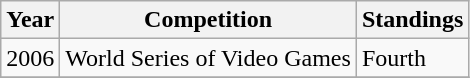<table class="wikitable">
<tr>
<th>Year</th>
<th>Competition</th>
<th>Standings</th>
</tr>
<tr>
<td>2006</td>
<td>World Series of Video Games</td>
<td>Fourth</td>
</tr>
<tr>
</tr>
</table>
